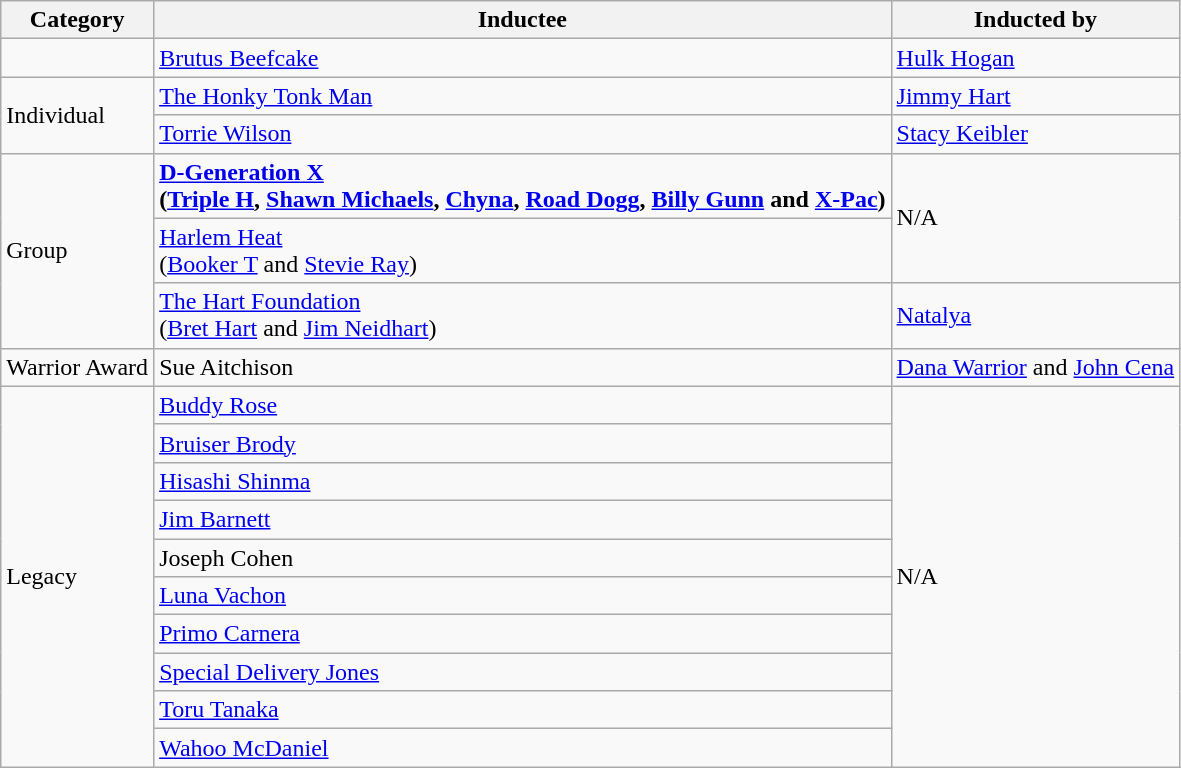<table class="wikitable">
<tr>
<th>Category</th>
<th>Inductee</th>
<th>Inducted by</th>
</tr>
<tr>
<td></td>
<td><a href='#'>Brutus Beefcake</a></td>
<td><a href='#'>Hulk Hogan</a></td>
</tr>
<tr>
<td rowspan="2">Individual</td>
<td><a href='#'>The Honky Tonk Man</a></td>
<td><a href='#'>Jimmy Hart</a></td>
</tr>
<tr>
<td><a href='#'>Torrie Wilson</a></td>
<td><a href='#'>Stacy Keibler</a></td>
</tr>
<tr>
<td rowspan="3">Group</td>
<td><strong><a href='#'>D-Generation X</a></strong><br><strong>(<a href='#'>Triple H</a>, <a href='#'>Shawn Michaels</a>, <a href='#'>Chyna</a>, <a href='#'>Road Dogg</a>, <a href='#'>Billy Gunn</a> and <a href='#'>X-Pac</a>)</strong></td>
<td rowspan="2">N/A</td>
</tr>
<tr>
<td><a href='#'>Harlem Heat</a><br>(<a href='#'>Booker T</a> and <a href='#'>Stevie Ray</a>)</td>
</tr>
<tr>
<td><a href='#'>The Hart Foundation</a><br>(<a href='#'>Bret Hart</a> and <a href='#'>Jim Neidhart</a>)</td>
<td><a href='#'>Natalya</a></td>
</tr>
<tr>
<td rowspan="1">Warrior Award</td>
<td>Sue Aitchison</td>
<td><a href='#'>Dana Warrior</a> and <a href='#'>John Cena</a></td>
</tr>
<tr>
<td rowspan="10">Legacy</td>
<td><a href='#'>Buddy Rose</a></td>
<td rowspan="10">N/A</td>
</tr>
<tr>
<td><a href='#'>Bruiser Brody</a></td>
</tr>
<tr>
<td><a href='#'>Hisashi Shinma</a></td>
</tr>
<tr>
<td><a href='#'>Jim Barnett</a></td>
</tr>
<tr>
<td>Joseph Cohen</td>
</tr>
<tr>
<td><a href='#'>Luna Vachon</a></td>
</tr>
<tr>
<td><a href='#'>Primo Carnera</a></td>
</tr>
<tr>
<td><a href='#'>Special Delivery Jones</a></td>
</tr>
<tr>
<td><a href='#'>Toru Tanaka</a></td>
</tr>
<tr>
<td><a href='#'>Wahoo McDaniel</a></td>
</tr>
</table>
